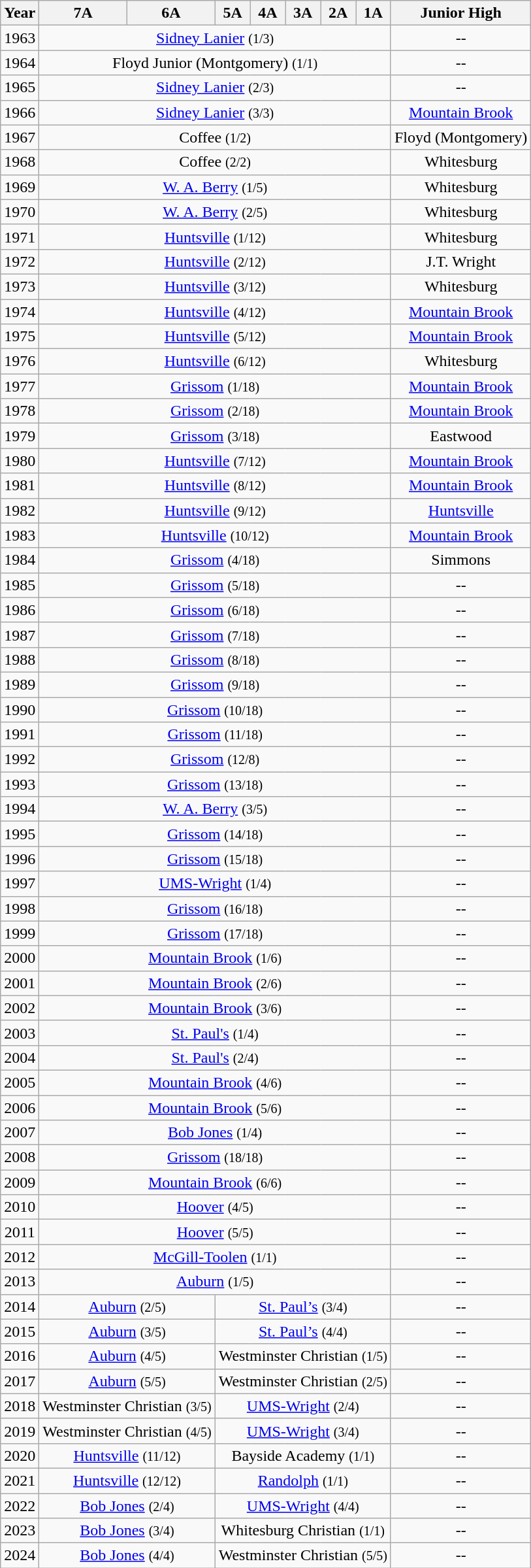<table class="wikitable" style="text-align:center">
<tr>
<th>Year</th>
<th>7A</th>
<th>6A</th>
<th>5A</th>
<th>4A</th>
<th>3A</th>
<th>2A</th>
<th>1A</th>
<th>Junior High</th>
</tr>
<tr>
<td>1963</td>
<td colspan="7"><a href='#'>Sidney Lanier</a> <small>(1/3)</small></td>
<td>--</td>
</tr>
<tr>
<td>1964</td>
<td colspan="7">Floyd Junior (Montgomery) <small>(1/1)</small></td>
<td>--</td>
</tr>
<tr>
<td>1965</td>
<td colspan="7"><a href='#'>Sidney Lanier</a> <small>(2/3)</small></td>
<td>--</td>
</tr>
<tr>
<td>1966</td>
<td colspan="7"><a href='#'>Sidney Lanier</a> <small>(3/3)</small></td>
<td><a href='#'>Mountain Brook</a></td>
</tr>
<tr>
<td>1967</td>
<td colspan="7">Coffee <small>(1/2)</small></td>
<td>Floyd (Montgomery)</td>
</tr>
<tr>
<td>1968</td>
<td colspan="7">Coffee <small>(2/2)</small></td>
<td>Whitesburg</td>
</tr>
<tr>
<td>1969</td>
<td colspan="7"><a href='#'>W. A. Berry</a> <small>(1/5)</small></td>
<td>Whitesburg</td>
</tr>
<tr>
<td>1970</td>
<td colspan="7"><a href='#'>W. A. Berry</a> <small>(2/5)</small></td>
<td>Whitesburg</td>
</tr>
<tr>
<td>1971</td>
<td colspan="7"><a href='#'>Huntsville</a> <small>(1/12)</small></td>
<td>Whitesburg</td>
</tr>
<tr>
<td>1972</td>
<td colspan="7"><a href='#'>Huntsville</a> <small>(2/12)</small></td>
<td>J.T. Wright</td>
</tr>
<tr>
<td>1973</td>
<td colspan="7"><a href='#'>Huntsville</a> <small>(3/12)</small></td>
<td>Whitesburg</td>
</tr>
<tr>
<td>1974</td>
<td colspan="7"><a href='#'>Huntsville</a> <small>(4/12)</small></td>
<td><a href='#'>Mountain Brook</a></td>
</tr>
<tr>
<td>1975</td>
<td colspan="7"><a href='#'>Huntsville</a> <small>(5/12)</small></td>
<td><a href='#'>Mountain Brook</a></td>
</tr>
<tr>
<td>1976</td>
<td colspan="7"><a href='#'>Huntsville</a> <small>(6/12)</small></td>
<td>Whitesburg</td>
</tr>
<tr>
<td>1977</td>
<td colspan="7"><a href='#'>Grissom</a> <small>(1/18)</small></td>
<td><a href='#'>Mountain Brook</a></td>
</tr>
<tr>
<td>1978</td>
<td colspan="7"><a href='#'>Grissom</a> <small>(2/18)</small></td>
<td><a href='#'>Mountain Brook</a></td>
</tr>
<tr>
<td>1979</td>
<td colspan="7"><a href='#'>Grissom</a> <small>(3/18)</small></td>
<td>Eastwood</td>
</tr>
<tr>
<td>1980</td>
<td colspan="7"><a href='#'>Huntsville</a> <small>(7/12)</small></td>
<td><a href='#'>Mountain Brook</a></td>
</tr>
<tr>
<td>1981</td>
<td colspan="7"><a href='#'>Huntsville</a> <small>(8/12)</small></td>
<td><a href='#'>Mountain Brook</a></td>
</tr>
<tr>
<td>1982</td>
<td colspan="7"><a href='#'>Huntsville</a> <small>(9/12)</small></td>
<td><a href='#'>Huntsville</a></td>
</tr>
<tr>
<td>1983</td>
<td colspan="7"><a href='#'>Huntsville</a> <small>(10/12)</small></td>
<td><a href='#'>Mountain Brook</a></td>
</tr>
<tr>
<td>1984</td>
<td colspan="7"><a href='#'>Grissom</a> <small>(4/18)</small></td>
<td>Simmons</td>
</tr>
<tr>
<td>1985</td>
<td colspan="7"><a href='#'>Grissom</a> <small>(5/18)</small></td>
<td>--</td>
</tr>
<tr>
<td>1986</td>
<td colspan="7"><a href='#'>Grissom</a> <small>(6/18)</small></td>
<td>--</td>
</tr>
<tr>
<td>1987</td>
<td colspan="7"><a href='#'>Grissom</a> <small>(7/18)</small></td>
<td>--</td>
</tr>
<tr>
<td>1988</td>
<td colspan="7"><a href='#'>Grissom</a> <small>(8/18)</small></td>
<td>--</td>
</tr>
<tr>
<td>1989</td>
<td colspan="7"><a href='#'>Grissom</a> <small>(9/18)</small></td>
<td>--</td>
</tr>
<tr>
<td>1990</td>
<td colspan="7"><a href='#'>Grissom</a> <small>(10/18)</small></td>
<td>--</td>
</tr>
<tr>
<td>1991</td>
<td colspan="7"><a href='#'>Grissom</a> <small>(11/18)</small></td>
<td>--</td>
</tr>
<tr>
<td>1992</td>
<td colspan="7"><a href='#'>Grissom</a> <small>(12/8)</small></td>
<td>--</td>
</tr>
<tr>
<td>1993</td>
<td colspan="7"><a href='#'>Grissom</a> <small>(13/18)</small></td>
<td>--</td>
</tr>
<tr>
<td>1994</td>
<td colspan="7"><a href='#'>W. A. Berry</a> <small>(3/5)</small></td>
<td>--</td>
</tr>
<tr>
<td>1995</td>
<td colspan="7"><a href='#'>Grissom</a> <small>(14/18)</small></td>
<td>--</td>
</tr>
<tr>
<td>1996</td>
<td colspan="7"><a href='#'>Grissom</a> <small>(15/18)</small></td>
<td>--</td>
</tr>
<tr>
<td>1997</td>
<td colspan="7"><a href='#'>UMS-Wright</a> <small>(1/4)</small></td>
<td>--</td>
</tr>
<tr>
<td>1998</td>
<td colspan="7"><a href='#'>Grissom</a> <small>(16/18)</small></td>
<td>--</td>
</tr>
<tr>
<td>1999</td>
<td colspan="7"><a href='#'>Grissom</a> <small>(17/18)</small></td>
<td>--</td>
</tr>
<tr>
<td>2000</td>
<td colspan="7"><a href='#'>Mountain Brook</a> <small>(1/6)</small></td>
<td>--</td>
</tr>
<tr>
<td>2001</td>
<td colspan="7"><a href='#'>Mountain Brook</a> <small>(2/6)</small></td>
<td>--</td>
</tr>
<tr>
<td>2002</td>
<td colspan="7"><a href='#'>Mountain Brook</a> <small>(3/6)</small></td>
<td>--</td>
</tr>
<tr>
<td>2003</td>
<td colspan="7"><a href='#'>St. Paul's</a> <small>(1/4)</small></td>
<td>--</td>
</tr>
<tr>
<td>2004</td>
<td colspan="7"><a href='#'>St. Paul's</a> <small>(2/4)</small></td>
<td>--</td>
</tr>
<tr>
<td>2005</td>
<td colspan="7"><a href='#'>Mountain Brook</a> <small>(4/6)</small></td>
<td>--</td>
</tr>
<tr>
<td>2006</td>
<td colspan="7"><a href='#'>Mountain Brook</a> <small>(5/6)</small></td>
<td>--</td>
</tr>
<tr>
<td>2007</td>
<td colspan="7"><a href='#'>Bob Jones</a> <small>(1/4)</small></td>
<td>--</td>
</tr>
<tr>
<td>2008</td>
<td colspan="7"><a href='#'>Grissom</a> <small>(18/18)</small></td>
<td>--</td>
</tr>
<tr>
<td>2009</td>
<td colspan="7"><a href='#'>Mountain Brook</a> <small>(6/6)</small></td>
<td>--</td>
</tr>
<tr>
<td>2010</td>
<td colspan="7"><a href='#'>Hoover</a> <small>(4/5)</small></td>
<td>--</td>
</tr>
<tr>
<td>2011</td>
<td colspan="7"><a href='#'>Hoover</a> <small>(5/5)</small></td>
<td>--</td>
</tr>
<tr>
<td>2012</td>
<td colspan="7"><a href='#'>McGill-Toolen</a> <small>(1/1)</small></td>
<td>--</td>
</tr>
<tr>
<td>2013</td>
<td colspan="7"><a href='#'>Auburn</a> <small>(1/5)</small></td>
<td>--</td>
</tr>
<tr>
<td>2014</td>
<td colspan="2"><a href='#'>Auburn</a> <small>(2/5)</small></td>
<td colspan="5"><a href='#'>St. Paul’s</a> <small>(3/4)</small></td>
<td>--</td>
</tr>
<tr>
<td>2015</td>
<td colspan="2"><a href='#'>Auburn</a> <small>(3/5)</small></td>
<td colspan="5"><a href='#'>St. Paul’s</a> <small>(4/4)</small></td>
<td>--</td>
</tr>
<tr>
<td>2016</td>
<td colspan="2"><a href='#'>Auburn</a> <small>(4/5)</small></td>
<td colspan="5">Westminster Christian <small>(1/5)</small></td>
<td>--</td>
</tr>
<tr>
<td>2017</td>
<td colspan="2"><a href='#'>Auburn</a> <small>(5/5)</small></td>
<td colspan="5">Westminster Christian <small>(2/5)</small></td>
<td>--</td>
</tr>
<tr>
<td>2018</td>
<td colspan="2">Westminster Christian <small>(3/5)</small></td>
<td colspan="5"><a href='#'>UMS-Wright</a> <small>(2/4)</small></td>
<td>--</td>
</tr>
<tr>
<td>2019</td>
<td colspan="2">Westminster Christian <small>(4/5)</small></td>
<td colspan="5"><a href='#'>UMS-Wright</a> <small>(3/4)</small></td>
<td>--</td>
</tr>
<tr>
<td>2020</td>
<td colspan="2"><a href='#'>Huntsville</a> <small>(11/12)</small></td>
<td colspan="5">Bayside Academy <small>(1/1)</small></td>
<td>--</td>
</tr>
<tr>
<td>2021</td>
<td colspan="2"><a href='#'>Huntsville</a> <small>(12/12)</small></td>
<td colspan="5"><a href='#'>Randolph</a> <small>(1/1)</small></td>
<td>--</td>
</tr>
<tr>
<td>2022</td>
<td colspan="2"><a href='#'>Bob Jones</a> <small>(2/4)</small></td>
<td colspan="5"><a href='#'>UMS-Wright</a> <small>(4/4)</small></td>
<td>--</td>
</tr>
<tr>
<td>2023</td>
<td colspan="2"><a href='#'>Bob Jones</a> <small>(3/4)</small></td>
<td colspan="5">Whitesburg Christian <small>(1/1)</small></td>
<td>--</td>
</tr>
<tr>
<td>2024</td>
<td colspan="2"><a href='#'>Bob Jones</a> <small>(4/4)</small></td>
<td colspan="5">Westminster Christian <small>(5/5)</small></td>
<td>--</td>
</tr>
</table>
